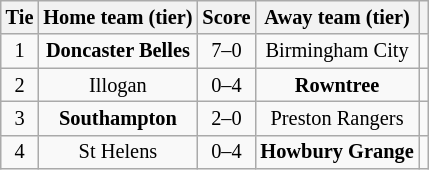<table class="wikitable" style="text-align:center; font-size:85%">
<tr>
<th>Tie</th>
<th>Home team (tier)</th>
<th>Score</th>
<th>Away team (tier)</th>
<th></th>
</tr>
<tr>
<td align="center">1</td>
<td><strong>Doncaster Belles</strong></td>
<td align="center">7–0</td>
<td>Birmingham City</td>
<td></td>
</tr>
<tr>
<td align="center">2</td>
<td>Illogan</td>
<td align="center">0–4</td>
<td><strong>Rowntree</strong></td>
<td></td>
</tr>
<tr>
<td align="center">3</td>
<td><strong>Southampton</strong></td>
<td align="center">2–0</td>
<td>Preston Rangers</td>
<td></td>
</tr>
<tr>
<td align="center">4</td>
<td>St Helens</td>
<td align="center">0–4</td>
<td><strong>Howbury Grange</strong></td>
<td></td>
</tr>
</table>
